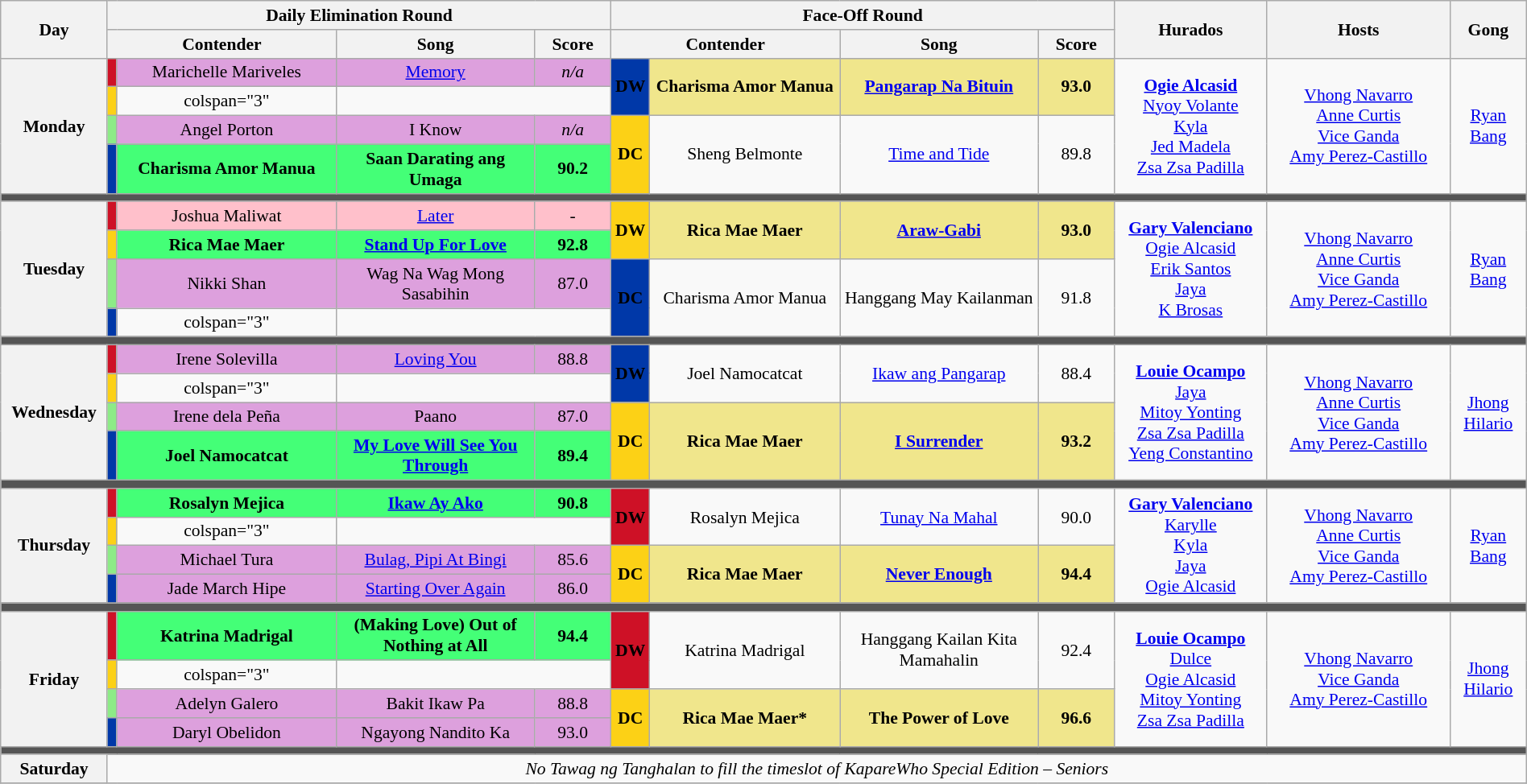<table class="wikitable mw-collapsible mw-collapsed" style="text-align:center; font-size:90%; width:100%;">
<tr>
<th rowspan="2" width="07%">Day</th>
<th colspan="4">Daily Elimination Round</th>
<th colspan="4">Face-Off Round</th>
<th rowspan="2" width="10%">Hurados</th>
<th rowspan="2" width="12%">Hosts</th>
<th rowspan="2" width="05%">Gong</th>
</tr>
<tr>
<th width="15%"  colspan=2>Contender</th>
<th width="13%">Song</th>
<th width="05%">Score</th>
<th width="15%"  colspan=2>Contender</th>
<th width="13%">Song</th>
<th width="05%">Score</th>
</tr>
<tr>
<th rowspan="4">Monday<br><small></small></th>
<th style="background-color:#CE1126;"></th>
<td style="background:plum;">Marichelle Mariveles</td>
<td style="background:plum;"><a href='#'>Memory</a></td>
<td style="background:plum;"><em>n/a</em></td>
<th rowspan="2" style="background-color:#0038A8;">DW</th>
<td rowspan="2" style="background:khaki;"><strong>Charisma Amor Manua</strong></td>
<td rowspan="2" style="background:khaki;"><strong><a href='#'>Pangarap Na Bituin</a></strong></td>
<td rowspan="2" style="background:khaki;"><strong>93.0</strong></td>
<td rowspan="4"><strong><a href='#'>Ogie Alcasid</a></strong><br><a href='#'>Nyoy Volante</a><br><a href='#'>Kyla</a><br><a href='#'>Jed Madela</a><br><a href='#'>Zsa Zsa Padilla</a></td>
<td rowspan="4"><a href='#'>Vhong Navarro</a><br><a href='#'>Anne Curtis</a><br><a href='#'>Vice Ganda</a><br><a href='#'>Amy Perez-Castillo</a></td>
<td rowspan="4"><a href='#'>Ryan Bang</a></td>
</tr>
<tr>
<th style="background-color:#FCD116;"></th>
<td>colspan="3" </td>
</tr>
<tr>
<th style="background-color:#8deb87;"></th>
<td style="background:plum;">Angel Porton</td>
<td style="background:plum;">I Know</td>
<td style="background:plum;"><em>n/a</em></td>
<th rowspan="2" style="background-color:#FCD116;">DC</th>
<td rowspan="2">Sheng Belmonte</td>
<td rowspan="2"><a href='#'>Time and Tide</a></td>
<td rowspan="2">89.8</td>
</tr>
<tr>
<th style="background-color:#0038A8;"></th>
<td style="background:#44FF77;"><strong>Charisma Amor Manua</strong></td>
<td style="background:#44FF77;"><strong>Saan Darating ang Umaga</strong></td>
<td style="background:#44FF77;"><strong>90.2</strong></td>
</tr>
<tr>
<th colspan="12" style="background:#555;"></th>
</tr>
<tr>
<th rowspan="4">Tuesday<br><small></small></th>
<th style="background-color:#CE1126;"></th>
<td style="background:pink;">Joshua Maliwat</td>
<td style="background:pink;"><a href='#'>Later</a></td>
<td style="background:pink;">-</td>
<th rowspan="2" style="background-color:#FCD116;">DW</th>
<td rowspan="2" style="background:khaki;"><strong>Rica Mae Maer</strong></td>
<td rowspan="2" style="background:khaki;"><strong><a href='#'>Araw-Gabi</a></strong></td>
<td rowspan="2" style="background:khaki;"><strong>93.0</strong></td>
<td rowspan="4"><strong><a href='#'>Gary Valenciano</a></strong><br><a href='#'>Ogie Alcasid</a><br><a href='#'>Erik Santos</a><br><a href='#'>Jaya</a><br><a href='#'>K Brosas</a></td>
<td rowspan="4"><a href='#'>Vhong Navarro</a><br><a href='#'>Anne Curtis</a><br><a href='#'>Vice Ganda</a><br><a href='#'>Amy Perez-Castillo</a></td>
<td rowspan="4"><a href='#'>Ryan Bang</a></td>
</tr>
<tr>
<th style="background-color:#FCD116;"></th>
<td style="background:#44ff77;"><strong>Rica Mae Maer</strong></td>
<td style="background:#44ff77;"><strong><a href='#'>Stand Up For Love</a></strong></td>
<td style="background:#44ff77;"><strong>92.8</strong></td>
</tr>
<tr>
<th style="background-color:#8deb87;"></th>
<td style="background:plum;">Nikki Shan</td>
<td style="background:plum;">Wag Na Wag Mong Sasabihin</td>
<td style="background:plum;">87.0</td>
<th rowspan="2" style="background-color:#0038A8;">DC</th>
<td rowspan="2">Charisma Amor Manua</td>
<td rowspan="2">Hanggang May Kailanman</td>
<td rowspan="2">91.8</td>
</tr>
<tr>
<th style="background-color:#0038A8;"></th>
<td>colspan="3" </td>
</tr>
<tr>
<th colspan="12" style="background:#555;"></th>
</tr>
<tr>
<th rowspan="4">Wednesday<br><small></small></th>
<th style="background-color:#CE1126;"></th>
<td style="background:plum;">Irene Solevilla</td>
<td style="background:plum;"><a href='#'>Loving You</a></td>
<td style="background:plum;">88.8</td>
<th rowspan="2" style="background-color:#0038A8;">DW</th>
<td rowspan="2">Joel Namocatcat</td>
<td rowspan="2"><a href='#'>Ikaw ang Pangarap</a></td>
<td rowspan="2">88.4</td>
<td rowspan="4"><strong><a href='#'>Louie Ocampo</a></strong><br><a href='#'>Jaya</a><br><a href='#'>Mitoy Yonting</a><br><a href='#'>Zsa Zsa Padilla</a><br><a href='#'>Yeng Constantino</a></td>
<td rowspan="4"><a href='#'>Vhong Navarro</a><br><a href='#'>Anne Curtis</a><br><a href='#'>Vice Ganda</a><br><a href='#'>Amy Perez-Castillo</a></td>
<td rowspan="4"><a href='#'>Jhong Hilario</a></td>
</tr>
<tr>
<th style="background-color:#FCD116;"></th>
<td>colspan="3" </td>
</tr>
<tr>
<th style="background-color:#8deb87;"></th>
<td style="background:plum;">Irene dela Peña</td>
<td style="background:plum;">Paano</td>
<td style="background:plum;">87.0</td>
<th rowspan="2" style="background-color:#FCD116;">DC</th>
<td rowspan="2" style="background:khaki;"><strong>Rica Mae Maer</strong></td>
<td rowspan="2" style="background:khaki;"><strong><a href='#'>I Surrender</a></strong></td>
<td rowspan="2" style="background:khaki;"><strong>93.2</strong></td>
</tr>
<tr>
<th style="background-color:#0038A8;"></th>
<td style="background:#44ff77;"><strong>Joel Namocatcat</strong></td>
<td style="background:#44ff77;"><strong><a href='#'>My Love Will See You Through</a></strong></td>
<td style="background:#44ff77;"><strong>89.4</strong></td>
</tr>
<tr>
<th colspan="12" style="background:#555;"></th>
</tr>
<tr>
<th rowspan="4">Thursday<br><small></small></th>
<th style="background-color:#CE1126;"></th>
<td style="background:#44ff77;"><strong>Rosalyn Mejica</strong></td>
<td style="background:#44ff77;"><strong><a href='#'>Ikaw Ay Ako</a></strong></td>
<td style="background:#44ff77;"><strong>90.8</strong></td>
<th rowspan="2" style="background-color:#CE1126;">DW</th>
<td rowspan="2">Rosalyn Mejica</td>
<td rowspan="2"><a href='#'>Tunay Na Mahal</a></td>
<td rowspan="2">90.0</td>
<td rowspan="4"><strong><a href='#'>Gary Valenciano</a></strong><br><a href='#'>Karylle</a><br><a href='#'>Kyla</a><br><a href='#'>Jaya</a><br><a href='#'>Ogie Alcasid</a></td>
<td rowspan="4"><a href='#'>Vhong Navarro</a><br><a href='#'>Anne Curtis</a><br><a href='#'>Vice Ganda</a><br><a href='#'>Amy Perez-Castillo</a></td>
<td rowspan="4"><a href='#'>Ryan Bang</a></td>
</tr>
<tr>
<th style="background-color:#FCD116;"></th>
<td>colspan="3" </td>
</tr>
<tr>
<th style="background-color:#8deb87;"></th>
<td style="background:plum;">Michael Tura</td>
<td style="background:plum;"><a href='#'>Bulag, Pipi At Bingi</a></td>
<td style="background:plum;">85.6</td>
<th rowspan="2" style="background-color:#FCD116;">DC</th>
<td rowspan="2" style="background:khaki;"><strong>Rica Mae Maer</strong></td>
<td rowspan="2" style="background:khaki;"><strong><a href='#'>Never Enough</a></strong></td>
<td rowspan="2" style="background:khaki;"><strong>94.4</strong></td>
</tr>
<tr>
<th style="background-color:#0038A8;"></th>
<td style="background:plum;">Jade March Hipe</td>
<td style="background:plum;"><a href='#'>Starting Over Again</a></td>
<td style="background:plum;">86.0</td>
</tr>
<tr>
<th colspan="12" style="background:#555;"></th>
</tr>
<tr>
<th rowspan="4">Friday<br><small></small></th>
<th style="background-color:#CE1126;"></th>
<td style="background:#44ff77;"><strong>Katrina Madrigal</strong></td>
<td style="background:#44ff77;"><strong>(Making Love) Out of Nothing at All</strong></td>
<td style="background:#44ff77;"><strong>94.4</strong></td>
<th rowspan="2" style="background-color:#CE1126;">DW</th>
<td rowspan="2">Katrina Madrigal</td>
<td rowspan="2">Hanggang Kailan Kita Mamahalin</td>
<td rowspan="2">92.4</td>
<td rowspan="4"><strong><a href='#'>Louie Ocampo</a></strong><br><a href='#'>Dulce</a><br><a href='#'>Ogie Alcasid</a><br><a href='#'>Mitoy Yonting</a><br><a href='#'>Zsa Zsa Padilla</a><br></td>
<td rowspan="4"><a href='#'>Vhong Navarro</a><br><a href='#'>Vice Ganda</a><br><a href='#'>Amy Perez-Castillo</a></td>
<td rowspan="4"><a href='#'>Jhong Hilario</a></td>
</tr>
<tr>
<th style="background-color:#FCD116;"></th>
<td>colspan="3" </td>
</tr>
<tr>
<th style="background-color:#8deb87;"></th>
<td style="background:plum;">Adelyn Galero</td>
<td style="background:plum;">Bakit Ikaw Pa</td>
<td style="background:plum;">88.8</td>
<th rowspan="2" style="background-color:#FCD116;">DC</th>
<td rowspan="2" style="background:khaki;"><strong>Rica Mae Maer*</strong></td>
<td rowspan="2" style="background:khaki;"><strong>The Power of Love</strong></td>
<td rowspan="2" style="background:khaki;"><strong>96.6</strong></td>
</tr>
<tr>
<th style="background-color:#0038A8;"></th>
<td style="background:plum;">Daryl Obelidon</td>
<td style="background:plum;">Ngayong Nandito Ka</td>
<td style="background:plum;">93.0</td>
</tr>
<tr>
<th colspan="12" style="background:#555;"></th>
</tr>
<tr>
<th rowspan="1">Saturday<br><small></small></th>
<td colspan="11"><em>No Tawag ng Tanghalan to fill the timeslot of KapareWho Special Edition – Seniors</em></td>
</tr>
<tr>
</tr>
</table>
